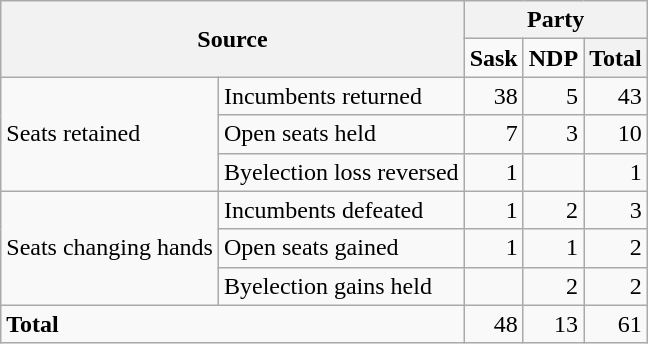<table class="wikitable" style="text-align:right;">
<tr>
<th colspan="2" rowspan="2">Source</th>
<th colspan="4">Party</th>
</tr>
<tr>
<td><strong>Sask</strong></td>
<td><strong>NDP</strong></td>
<th>Total</th>
</tr>
<tr>
<td rowspan="3" style="text-align:left;">Seats retained</td>
<td style="text-align:left;">Incumbents returned</td>
<td>38</td>
<td>5</td>
<td>43</td>
</tr>
<tr>
<td style="text-align:left;">Open seats held</td>
<td>7</td>
<td>3</td>
<td>10</td>
</tr>
<tr>
<td style="text-align:left;">Byelection loss reversed</td>
<td>1</td>
<td></td>
<td>1</td>
</tr>
<tr>
<td rowspan="3" style="text-align:left;">Seats changing hands</td>
<td style="text-align:left;">Incumbents defeated</td>
<td>1</td>
<td>2</td>
<td>3</td>
</tr>
<tr>
<td style="text-align:left;">Open seats gained</td>
<td>1</td>
<td>1</td>
<td>2</td>
</tr>
<tr>
<td style="text-align:left;">Byelection gains held</td>
<td></td>
<td>2</td>
<td>2</td>
</tr>
<tr>
<td colspan="2" style="text-align:left;"><strong>Total</strong></td>
<td>48</td>
<td>13</td>
<td>61</td>
</tr>
</table>
